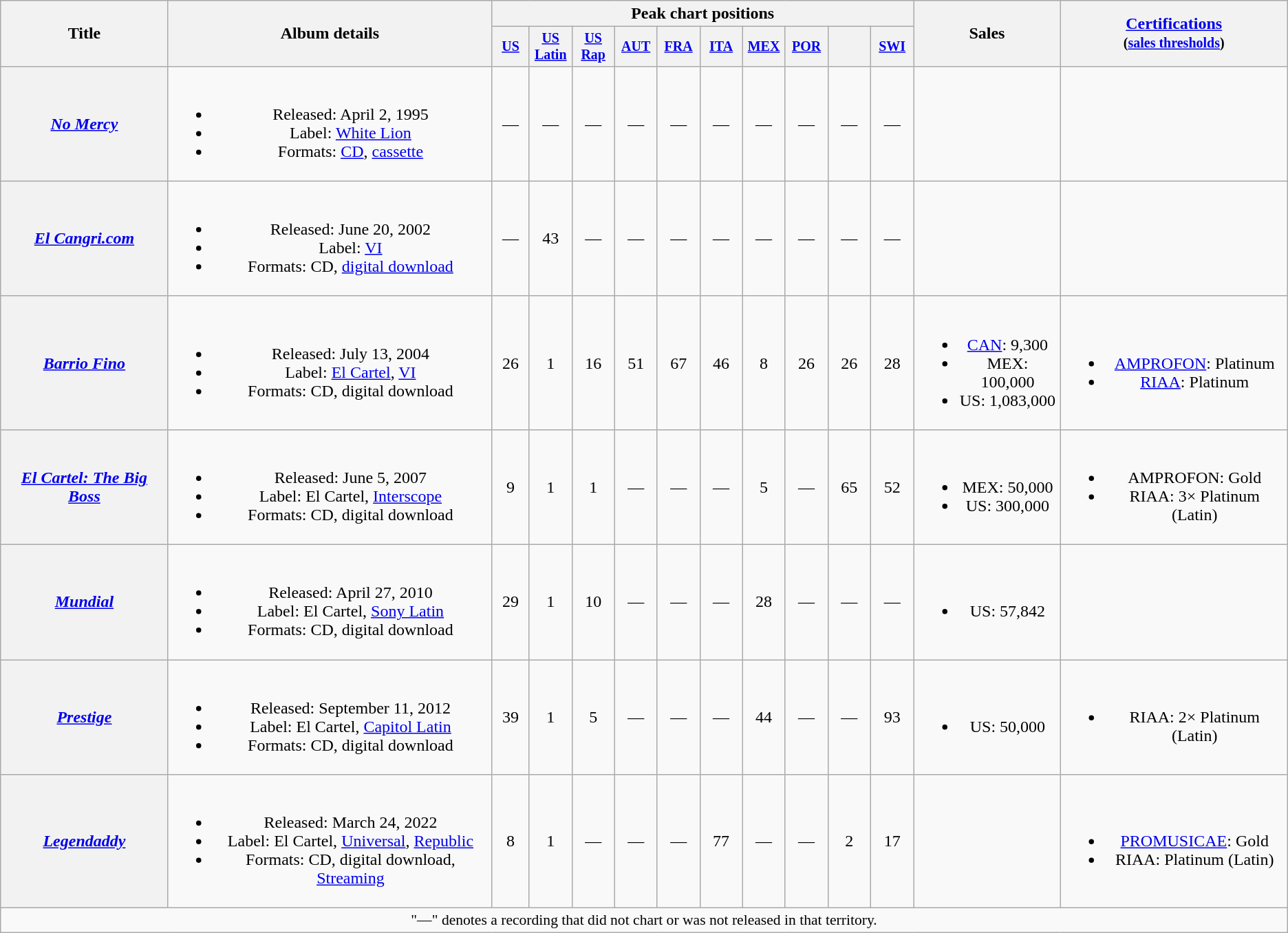<table class="wikitable plainrowheaders" style="text-align:center;">
<tr>
<th rowspan="2">Title</th>
<th rowspan="2">Album details</th>
<th colspan="10">Peak chart positions</th>
<th rowspan="2">Sales</th>
<th rowspan="2"><a href='#'>Certifications</a><br><small>(<a href='#'>sales thresholds</a>)</small></th>
</tr>
<tr style="font-size:smaller;">
<th scope="col" style="width:30px;"><a href='#'>US</a><br></th>
<th scope="col" style="width:35px;"><a href='#'>US<br>Latin</a><br></th>
<th scope="col" style="width:35px;"><a href='#'>US<br>Rap</a><br></th>
<th scope="col" style="width:35px;"><a href='#'>AUT</a><br></th>
<th scope="col" style="width:35px;"><a href='#'>FRA</a><br></th>
<th scope="col" style="width:35px;"><a href='#'>ITA</a><br></th>
<th scope="col" style="width:35px;"><a href='#'>MEX</a><br></th>
<th scope="col" style="width:35px;"><a href='#'>POR</a><br></th>
<th scope="col" style="width:3em;font-size:90%;"><a href='#'></a><br></th>
<th scope="col" style="width:35px;"><a href='#'>SWI</a><br></th>
</tr>
<tr>
<th scope="row"><em><a href='#'>No Mercy</a></em></th>
<td><br><ul><li>Released: April 2, 1995</li><li>Label: <a href='#'>White Lion</a></li><li>Formats: <a href='#'>CD</a>, <a href='#'>cassette</a></li></ul></td>
<td>—</td>
<td>—</td>
<td>—</td>
<td>—</td>
<td>—</td>
<td>—</td>
<td>—</td>
<td>—</td>
<td>—</td>
<td>—</td>
<td></td>
<td></td>
</tr>
<tr>
<th scope="row"><em><a href='#'>El Cangri.com</a></em></th>
<td><br><ul><li>Released: June 20, 2002</li><li>Label: <a href='#'>VI</a></li><li>Formats: CD, <a href='#'>digital download</a></li></ul></td>
<td>—</td>
<td>43</td>
<td>—</td>
<td>—</td>
<td>—</td>
<td>—</td>
<td>—</td>
<td>—</td>
<td>—</td>
<td>—</td>
<td></td>
<td></td>
</tr>
<tr>
<th scope="row"><em><a href='#'>Barrio Fino</a></em></th>
<td><br><ul><li>Released: July 13, 2004</li><li>Label: <a href='#'>El Cartel</a>, <a href='#'>VI</a></li><li>Formats: CD, digital download</li></ul></td>
<td>26</td>
<td>1</td>
<td>16</td>
<td>51</td>
<td>67</td>
<td>46</td>
<td>8</td>
<td>26</td>
<td>26</td>
<td>28</td>
<td><br><ul><li><a href='#'>CAN</a>: 9,300</li><li>MEX: 100,000</li><li>US: 1,083,000</li></ul></td>
<td><br><ul><li><a href='#'>AMPROFON</a>: Platinum</li><li><a href='#'>RIAA</a>: Platinum</li></ul></td>
</tr>
<tr>
<th scope="row"><em><a href='#'>El Cartel: The Big Boss</a></em></th>
<td><br><ul><li>Released: June 5, 2007</li><li>Label: El Cartel, <a href='#'>Interscope</a></li><li>Formats: CD, digital download</li></ul></td>
<td>9</td>
<td>1</td>
<td>1</td>
<td>—</td>
<td>—</td>
<td>—</td>
<td>5</td>
<td>—</td>
<td>65</td>
<td>52</td>
<td><br><ul><li>MEX: 50,000</li><li>US: 300,000</li></ul></td>
<td><br><ul><li>AMPROFON: Gold</li><li>RIAA: 3× Platinum (Latin)</li></ul></td>
</tr>
<tr>
<th scope="row"><em><a href='#'>Mundial</a></em></th>
<td><br><ul><li>Released: April 27, 2010</li><li>Label: El Cartel, <a href='#'>Sony Latin</a></li><li>Formats: CD, digital download</li></ul></td>
<td>29</td>
<td>1</td>
<td>10</td>
<td>—</td>
<td>—</td>
<td>—</td>
<td>28</td>
<td>—</td>
<td>—</td>
<td>—</td>
<td><br><ul><li>US: 57,842</li></ul></td>
<td></td>
</tr>
<tr>
<th scope="row"><em><a href='#'>Prestige</a></em></th>
<td><br><ul><li>Released: September 11, 2012</li><li>Label: El Cartel, <a href='#'>Capitol Latin</a></li><li>Formats: CD, digital download</li></ul></td>
<td>39</td>
<td>1</td>
<td>5</td>
<td>—</td>
<td>—</td>
<td>—</td>
<td>44</td>
<td>—</td>
<td>—</td>
<td>93</td>
<td><br><ul><li>US: 50,000</li></ul></td>
<td><br><ul><li>RIAA: 2× Platinum (Latin)</li></ul></td>
</tr>
<tr>
<th scope="row"><em><a href='#'>Legendaddy</a></em></th>
<td><br><ul><li>Released: March 24, 2022</li><li>Label: El Cartel, <a href='#'>Universal</a>, <a href='#'>Republic</a></li><li>Formats: CD, digital download, <a href='#'>Streaming</a></li></ul></td>
<td>8</td>
<td>1</td>
<td>—</td>
<td>—</td>
<td>—</td>
<td>77<br></td>
<td>—</td>
<td>—</td>
<td>2</td>
<td>17</td>
<td></td>
<td><br><ul><li><a href='#'>PROMUSICAE</a>: Gold</li><li>RIAA: Platinum (Latin)</li></ul></td>
</tr>
<tr>
<td colspan="22" style="font-size:90%" align="center">"—" denotes a recording that did not chart or was not released in that territory.</td>
</tr>
</table>
